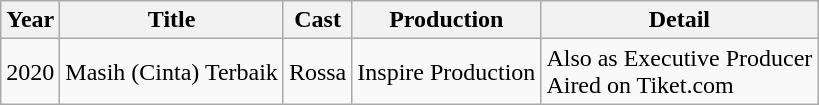<table class="wikitable">
<tr>
<th>Year</th>
<th>Title</th>
<th>Cast</th>
<th>Production</th>
<th>Detail</th>
</tr>
<tr>
<td>2020</td>
<td>Masih (Cinta) Terbaik</td>
<td>Rossa</td>
<td>Inspire Production</td>
<td>Also as Executive Producer<br>Aired on Tiket.com</td>
</tr>
</table>
